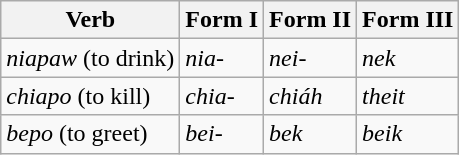<table class="wikitable">
<tr>
<th>Verb</th>
<th>Form I</th>
<th>Form II</th>
<th>Form III</th>
</tr>
<tr>
<td><em>niapaw</em> (to drink)</td>
<td><em>nia-</em></td>
<td><em>nei-</em></td>
<td><em>nek</em></td>
</tr>
<tr>
<td><em>chiapo</em> (to kill)</td>
<td><em>chia-</em></td>
<td><em>chiáh</em></td>
<td><em>theit</em></td>
</tr>
<tr>
<td><em>bepo</em> (to greet)</td>
<td><em>bei-</em></td>
<td><em>bek</em></td>
<td><em>beik</em></td>
</tr>
</table>
